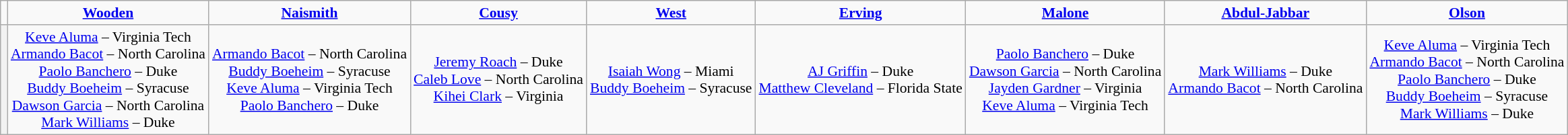<table class="wikitable" style="white-space:nowrap; text-align:center; font-size:90%;">
<tr>
<td></td>
<td><strong><a href='#'>Wooden</a></strong></td>
<td><strong><a href='#'>Naismith</a></strong></td>
<td><strong><a href='#'>Cousy</a></strong></td>
<td><strong><a href='#'>West</a></strong></td>
<td><strong><a href='#'>Erving</a></strong></td>
<td><strong><a href='#'>Malone</a></strong></td>
<td><strong><a href='#'>Abdul-Jabbar</a></strong></td>
<td><strong><a href='#'>Olson</a></strong></td>
</tr>
<tr>
<th></th>
<td><a href='#'>Keve Aluma</a> – Virginia Tech<br><a href='#'>Armando Bacot</a> – North Carolina<br><a href='#'>Paolo Banchero</a> – Duke<br><a href='#'>Buddy Boeheim</a> – Syracuse<br><a href='#'>Dawson Garcia</a> – North Carolina<br><a href='#'>Mark Williams</a> – Duke</td>
<td><a href='#'>Armando Bacot</a> – North Carolina<br><a href='#'>Buddy Boeheim</a> – Syracuse<br><a href='#'>Keve Aluma</a> – Virginia Tech<br><a href='#'>Paolo Banchero</a> – Duke</td>
<td><a href='#'>Jeremy Roach</a> – Duke<br><a href='#'>Caleb Love</a> – North Carolina<br><a href='#'>Kihei Clark</a> – Virginia</td>
<td><a href='#'>Isaiah Wong</a> – Miami<br><a href='#'>Buddy Boeheim</a> – Syracuse</td>
<td><a href='#'>AJ Griffin</a> – Duke<br><a href='#'>Matthew Cleveland</a> – Florida State</td>
<td><a href='#'>Paolo Banchero</a> – Duke<br><a href='#'>Dawson Garcia</a> – North Carolina<br><a href='#'>Jayden Gardner</a> – Virginia<br><a href='#'>Keve Aluma</a> – Virginia Tech</td>
<td><a href='#'>Mark Williams</a> – Duke<br><a href='#'>Armando Bacot</a> – North Carolina</td>
<td><a href='#'>Keve Aluma</a> – Virginia Tech<br><a href='#'>Armando Bacot</a> – North Carolina<br><a href='#'>Paolo Banchero</a> – Duke<br><a href='#'>Buddy Boeheim</a> – Syracuse<br><a href='#'>Mark Williams</a> – Duke</td>
</tr>
</table>
